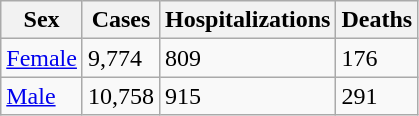<table class="wikitable">
<tr>
<th>Sex</th>
<th>Cases</th>
<th>Hospitalizations</th>
<th>Deaths</th>
</tr>
<tr>
<td><a href='#'>Female</a></td>
<td>9,774</td>
<td>809</td>
<td>176</td>
</tr>
<tr>
<td><a href='#'>Male</a></td>
<td>10,758</td>
<td>915</td>
<td>291</td>
</tr>
</table>
